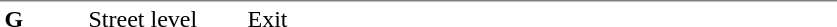<table table border=0 cellspacing=0 cellpadding=3>
<tr>
<td style="border-top:solid 1px gray;" width=50 valign=top><strong>G</strong></td>
<td style="border-top:solid 1px gray;" width=100 valign=top>Street level</td>
<td style="border-top:solid 1px gray;" width=390 valign=top>Exit</td>
</tr>
</table>
